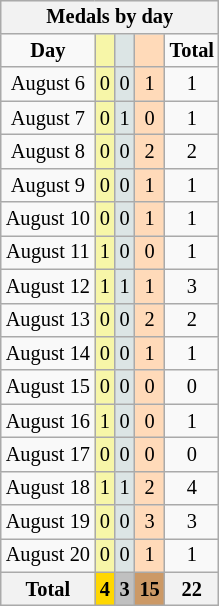<table class="wikitable" style="font-size:85%; float:right">
<tr align=center>
<th colspan=7>Medals by day</th>
</tr>
<tr align=center>
<td><strong>Day</strong></td>
<td style="background:#f7f6a8;"></td>
<td style="background:#dce5e5;"></td>
<td style="background:#ffdab9;"></td>
<td><strong>Total</strong></td>
</tr>
<tr align=center>
<td>August 6</td>
<td style="background:#f7f6a8;">0</td>
<td style="background:#dce5e5;">0</td>
<td style="background:#ffdab9;">1</td>
<td>1</td>
</tr>
<tr align=center>
<td>August 7</td>
<td style="background:#f7f6a8;">0</td>
<td style="background:#dce5e5;">1</td>
<td style="background:#ffdab9;">0</td>
<td>1</td>
</tr>
<tr align=center>
<td>August 8</td>
<td style="background:#f7f6a8;">0</td>
<td style="background:#dce5e5;">0</td>
<td style="background:#ffdab9;">2</td>
<td>2</td>
</tr>
<tr align=center>
<td>August 9</td>
<td style="background:#f7f6a8;">0</td>
<td style="background:#dce5e5;">0</td>
<td style="background:#ffdab9;">1</td>
<td>1</td>
</tr>
<tr align=center>
<td>August 10</td>
<td style="background:#f7f6a8;">0</td>
<td style="background:#dce5e5;">0</td>
<td style="background:#ffdab9;">1</td>
<td>1</td>
</tr>
<tr align=center>
<td>August 11</td>
<td style="background:#f7f6a8;">1</td>
<td style="background:#dce5e5;">0</td>
<td style="background:#ffdab9;">0</td>
<td>1</td>
</tr>
<tr align=center>
<td>August 12</td>
<td style="background:#f7f6a8;">1</td>
<td style="background:#dce5e5;">1</td>
<td style="background:#ffdab9;">1</td>
<td>3</td>
</tr>
<tr align=center>
<td>August 13</td>
<td style="background:#f7f6a8;">0</td>
<td style="background:#dce5e5;">0</td>
<td style="background:#ffdab9;">2</td>
<td>2</td>
</tr>
<tr align=center>
<td>August 14</td>
<td style="background:#f7f6a8;">0</td>
<td style="background:#dce5e5;">0</td>
<td style="background:#ffdab9;">1</td>
<td>1</td>
</tr>
<tr align=center>
<td>August 15</td>
<td style="background:#f7f6a8;">0</td>
<td style="background:#dce5e5;">0</td>
<td style="background:#ffdab9;">0</td>
<td>0</td>
</tr>
<tr align=center>
<td>August 16</td>
<td style="background:#f7f6a8;">1</td>
<td style="background:#dce5e5;">0</td>
<td style="background:#ffdab9;">0</td>
<td>1</td>
</tr>
<tr align=center>
<td>August 17</td>
<td style="background:#f7f6a8;">0</td>
<td style="background:#dce5e5;">0</td>
<td style="background:#ffdab9;">0</td>
<td>0</td>
</tr>
<tr align=center>
<td>August 18</td>
<td style="background:#f7f6a8;">1</td>
<td style="background:#dce5e5;">1</td>
<td style="background:#ffdab9;">2</td>
<td>4</td>
</tr>
<tr align=center>
<td>August 19</td>
<td style="background:#f7f6a8;">0</td>
<td style="background:#dce5e5;">0</td>
<td style="background:#ffdab9;">3</td>
<td>3</td>
</tr>
<tr align=center>
<td>August 20</td>
<td style="background:#f7f6a8;">0</td>
<td style="background:#dce5e5;">0</td>
<td style="background:#ffdab9;">1</td>
<td>1</td>
</tr>
<tr align=center>
<th>Total</th>
<th style="background:gold;">4</th>
<th style="background:silver;">3</th>
<th style="background:#c96;">15</th>
<th>22</th>
</tr>
</table>
